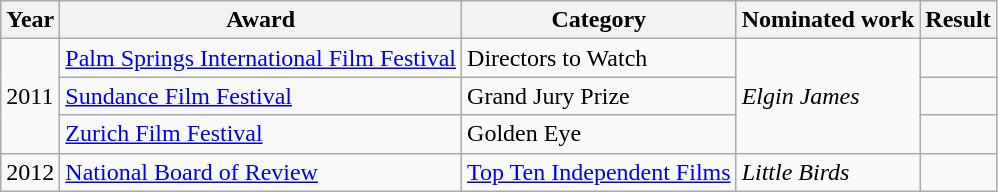<table class="wikitable">
<tr>
<th>Year</th>
<th>Award</th>
<th>Category</th>
<th>Nominated work</th>
<th>Result</th>
</tr>
<tr>
<td rowspan=3>2011</td>
<td><a href='#'>Palm Springs International Film Festival</a></td>
<td>Directors to Watch</td>
<td rowspan=3><em>Elgin James</em></td>
<td></td>
</tr>
<tr>
<td><a href='#'>Sundance Film Festival</a></td>
<td>Grand Jury Prize</td>
<td></td>
</tr>
<tr>
<td><a href='#'>Zurich Film Festival</a></td>
<td>Golden Eye</td>
<td></td>
</tr>
<tr>
<td>2012</td>
<td><a href='#'>National Board of Review</a></td>
<td><a href='#'>Top Ten Independent Films</a></td>
<td><em>Little Birds</em></td>
<td></td>
</tr>
</table>
